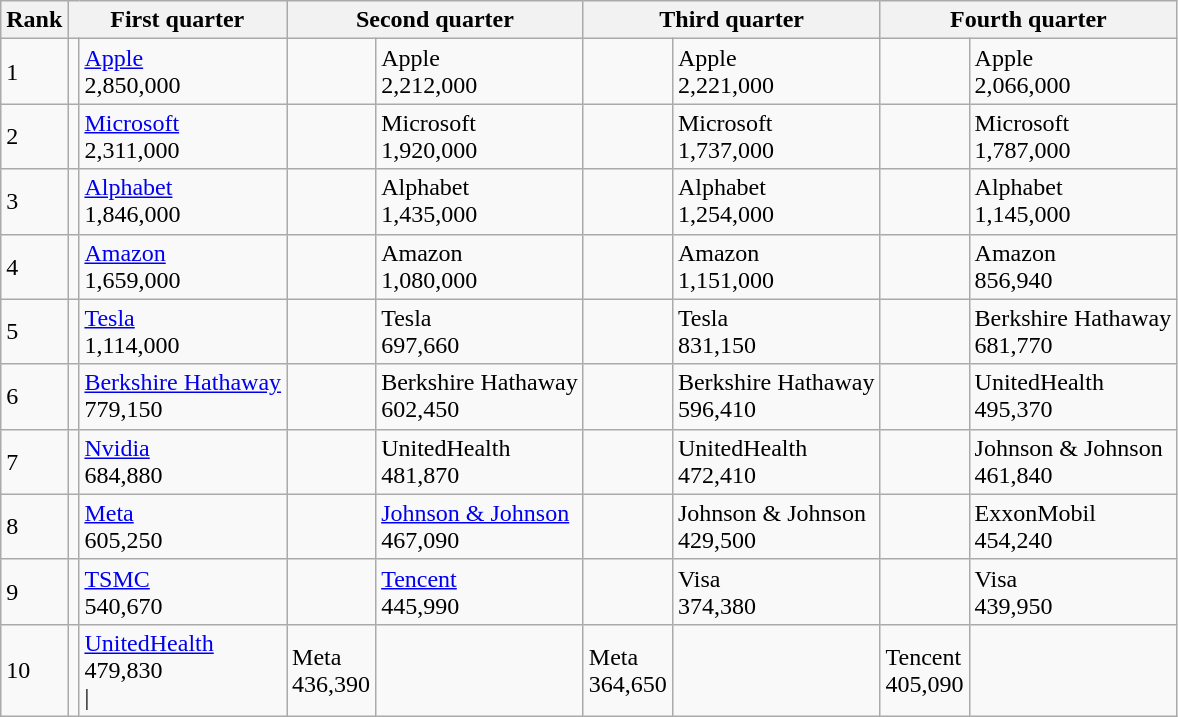<table class="wikitable">
<tr>
<th>Rank</th>
<th colspan="2">First quarter</th>
<th colspan="2">Second quarter</th>
<th colspan="2">Third quarter</th>
<th colspan="2">Fourth quarter</th>
</tr>
<tr>
<td>1</td>
<td></td>
<td><a href='#'>Apple</a><br>2,850,000</td>
<td></td>
<td>Apple<br>2,212,000</td>
<td></td>
<td>Apple<br>2,221,000</td>
<td></td>
<td>Apple<br>2,066,000</td>
</tr>
<tr>
<td>2</td>
<td></td>
<td><a href='#'>Microsoft</a><br>2,311,000</td>
<td></td>
<td>Microsoft<br>1,920,000</td>
<td></td>
<td>Microsoft<br>1,737,000</td>
<td></td>
<td>Microsoft<br>1,787,000</td>
</tr>
<tr>
<td>3</td>
<td></td>
<td><a href='#'>Alphabet</a><br>1,846,000</td>
<td></td>
<td>Alphabet<br>1,435,000</td>
<td></td>
<td>Alphabet<br>1,254,000</td>
<td></td>
<td>Alphabet<br>1,145,000</td>
</tr>
<tr>
<td>4</td>
<td></td>
<td><a href='#'>Amazon</a><br>1,659,000</td>
<td></td>
<td>Amazon<br>1,080,000</td>
<td></td>
<td>Amazon<br>1,151,000</td>
<td></td>
<td>Amazon<br>856,940</td>
</tr>
<tr>
<td>5</td>
<td></td>
<td><a href='#'>Tesla</a><br>1,114,000</td>
<td></td>
<td>Tesla<br>697,660</td>
<td></td>
<td>Tesla<br>831,150</td>
<td></td>
<td>Berkshire Hathaway<br>681,770</td>
</tr>
<tr>
<td>6</td>
<td></td>
<td><a href='#'>Berkshire Hathaway</a><br>779,150</td>
<td></td>
<td>Berkshire Hathaway<br>602,450</td>
<td></td>
<td>Berkshire Hathaway<br>596,410</td>
<td></td>
<td>UnitedHealth<br>495,370</td>
</tr>
<tr>
<td>7</td>
<td></td>
<td><a href='#'>Nvidia</a><br>684,880</td>
<td></td>
<td>UnitedHealth<br>481,870</td>
<td></td>
<td>UnitedHealth<br>472,410</td>
<td></td>
<td>Johnson & Johnson<br>461,840</td>
</tr>
<tr>
<td>8</td>
<td></td>
<td><a href='#'>Meta</a><br>605,250</td>
<td></td>
<td><a href='#'>Johnson & Johnson</a><br>467,090</td>
<td></td>
<td>Johnson & Johnson<br>429,500</td>
<td></td>
<td>ExxonMobil<br>454,240</td>
</tr>
<tr>
<td>9</td>
<td></td>
<td><a href='#'>TSMC</a><br>540,670</td>
<td></td>
<td><a href='#'>Tencent</a><br>445,990</td>
<td></td>
<td>Visa <br> 374,380</td>
<td></td>
<td>Visa<br>439,950</td>
</tr>
<tr>
<td>10</td>
<td></td>
<td><a href='#'>UnitedHealth</a><br>479,830<br>|</td>
<td>Meta<br>436,390</td>
<td></td>
<td>Meta<br>364,650</td>
<td></td>
<td>Tencent<br>405,090</td>
</tr>
</table>
